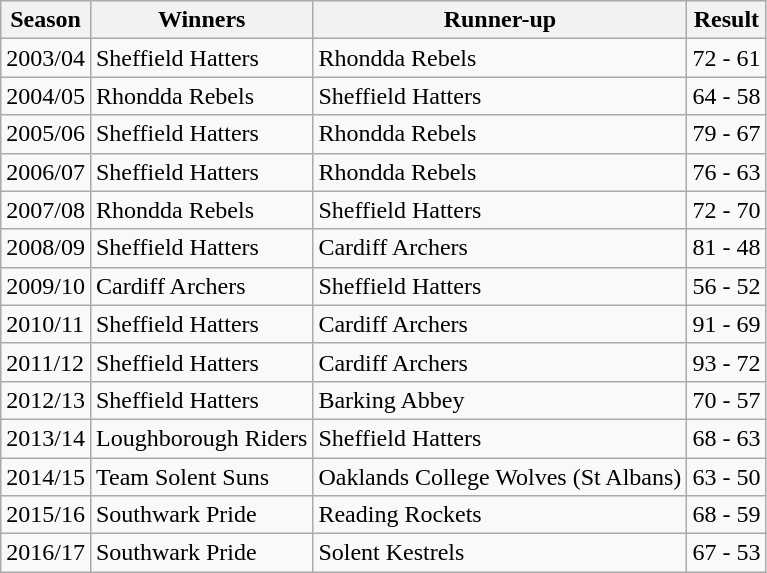<table class="wikitable" style="text-align:left">
<tr>
<th>Season</th>
<th>Winners</th>
<th>Runner-up</th>
<th>Result</th>
</tr>
<tr>
<td>2003/04</td>
<td>Sheffield Hatters</td>
<td>Rhondda Rebels</td>
<td>72 - 61</td>
</tr>
<tr>
<td>2004/05</td>
<td>Rhondda Rebels</td>
<td>Sheffield Hatters</td>
<td>64 - 58</td>
</tr>
<tr>
<td>2005/06</td>
<td>Sheffield Hatters</td>
<td>Rhondda Rebels</td>
<td>79 - 67</td>
</tr>
<tr>
<td>2006/07</td>
<td>Sheffield Hatters</td>
<td>Rhondda Rebels</td>
<td>76 - 63</td>
</tr>
<tr>
<td>2007/08</td>
<td>Rhondda Rebels</td>
<td>Sheffield Hatters</td>
<td>72 - 70</td>
</tr>
<tr>
<td>2008/09</td>
<td>Sheffield Hatters</td>
<td>Cardiff Archers</td>
<td>81 - 48</td>
</tr>
<tr>
<td>2009/10</td>
<td>Cardiff Archers</td>
<td>Sheffield Hatters</td>
<td>56 - 52</td>
</tr>
<tr>
<td>2010/11</td>
<td>Sheffield Hatters</td>
<td>Cardiff Archers</td>
<td>91 - 69</td>
</tr>
<tr>
<td>2011/12</td>
<td>Sheffield Hatters</td>
<td>Cardiff Archers</td>
<td>93 - 72</td>
</tr>
<tr>
<td>2012/13</td>
<td>Sheffield Hatters</td>
<td>Barking Abbey</td>
<td>70 - 57</td>
</tr>
<tr>
<td>2013/14</td>
<td>Loughborough Riders</td>
<td>Sheffield Hatters</td>
<td>68 - 63</td>
</tr>
<tr>
<td>2014/15</td>
<td>Team Solent Suns</td>
<td>Oaklands College Wolves (St Albans)</td>
<td>63 - 50</td>
</tr>
<tr>
<td>2015/16</td>
<td>Southwark Pride</td>
<td>Reading Rockets</td>
<td>68 - 59</td>
</tr>
<tr>
<td>2016/17</td>
<td>Southwark Pride</td>
<td>Solent Kestrels</td>
<td>67 - 53</td>
</tr>
</table>
